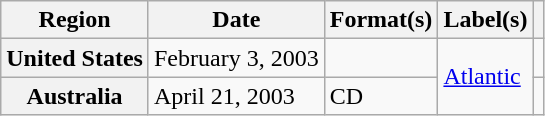<table class="wikitable plainrowheaders">
<tr>
<th scope="col">Region</th>
<th scope="col">Date</th>
<th scope="col">Format(s)</th>
<th scope="col">Label(s)</th>
<th scope="col"></th>
</tr>
<tr>
<th scope="row">United States</th>
<td>February 3, 2003</td>
<td></td>
<td rowspan="2"><a href='#'>Atlantic</a></td>
<td></td>
</tr>
<tr>
<th scope="row">Australia</th>
<td>April 21, 2003</td>
<td>CD</td>
<td></td>
</tr>
</table>
